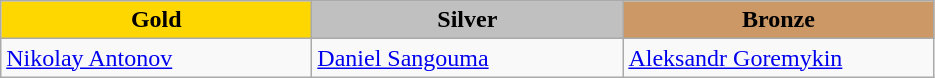<table class="wikitable" style="text-align:left">
<tr align="center">
<td width=200 bgcolor=gold><strong>Gold</strong></td>
<td width=200 bgcolor=silver><strong>Silver</strong></td>
<td width=200 bgcolor=CC9966><strong>Bronze</strong></td>
</tr>
<tr>
<td><a href='#'>Nikolay Antonov</a><br><em></em></td>
<td><a href='#'>Daniel Sangouma</a><br><em></em></td>
<td><a href='#'>Aleksandr Goremykin</a><br><em></em></td>
</tr>
</table>
